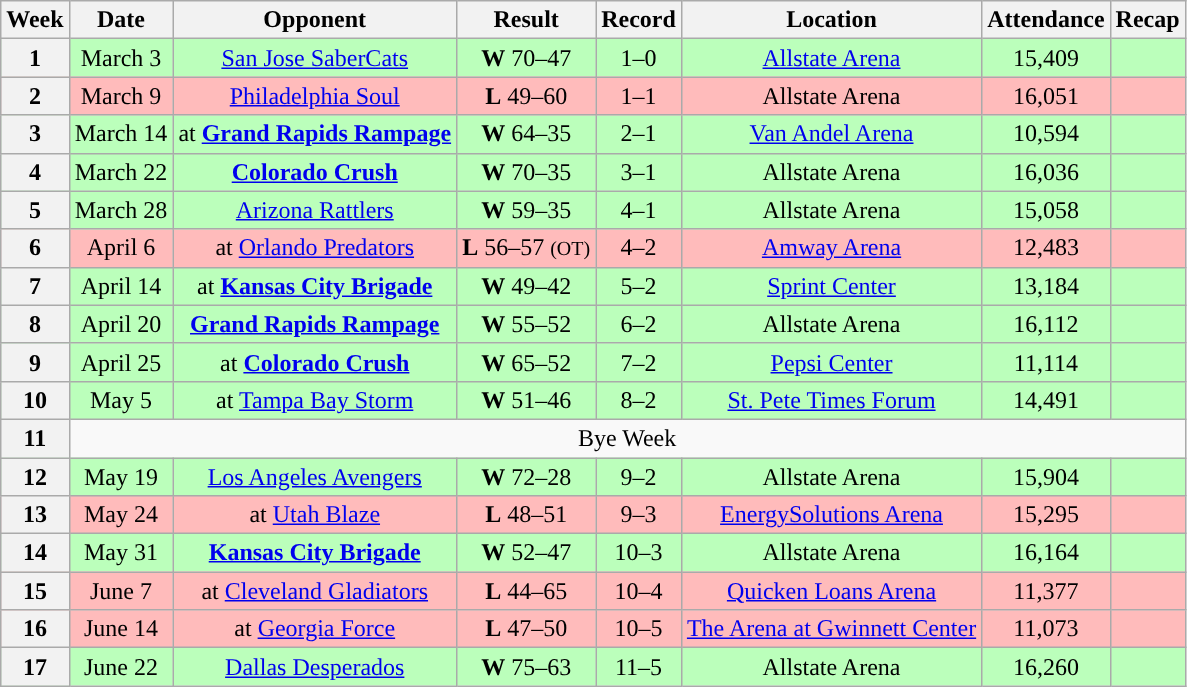<table class="wikitable" style="text-align:center">
<tr>
<th>Week</th>
<th>Date</th>
<th>Opponent</th>
<th>Result</th>
<th>Record</th>
<th>Location</th>
<th>Attendance</th>
<th>Recap</th>
</tr>
<tr bgcolor="#bbffbb">
<th>1</th>
<td>March 3</td>
<td><a href='#'>San Jose SaberCats</a></td>
<td><strong>W</strong> 70–47</td>
<td>1–0</td>
<td><a href='#'>Allstate Arena</a></td>
<td>15,409</td>
<td></td>
</tr>
<tr bgcolor="#ffbbbb">
<th>2</th>
<td>March 9</td>
<td><a href='#'>Philadelphia Soul</a></td>
<td><strong>L</strong> 49–60</td>
<td>1–1</td>
<td>Allstate Arena</td>
<td>16,051</td>
<td></td>
</tr>
<tr bgcolor="#bbffbb">
<th>3</th>
<td>March 14</td>
<td>at <strong><a href='#'>Grand Rapids Rampage</a></strong></td>
<td><strong>W</strong> 64–35</td>
<td>2–1</td>
<td><a href='#'>Van Andel Arena</a></td>
<td>10,594</td>
<td></td>
</tr>
<tr bgcolor="#bbffbb">
<th>4</th>
<td>March 22</td>
<td><strong><a href='#'>Colorado Crush</a></strong></td>
<td><strong>W</strong> 70–35</td>
<td>3–1</td>
<td>Allstate Arena</td>
<td>16,036</td>
<td></td>
</tr>
<tr bgcolor="#bbffbb">
<th>5</th>
<td>March 28</td>
<td><a href='#'>Arizona Rattlers</a></td>
<td><strong>W</strong> 59–35</td>
<td>4–1</td>
<td>Allstate Arena</td>
<td>15,058</td>
<td></td>
</tr>
<tr bgcolor="#ffbbbb">
<th>6</th>
<td>April 6</td>
<td>at <a href='#'>Orlando Predators</a></td>
<td><strong>L</strong> 56–57 <small>(OT)</small></td>
<td>4–2</td>
<td><a href='#'>Amway Arena</a></td>
<td>12,483</td>
<td></td>
</tr>
<tr bgcolor="#bbffbb">
<th>7</th>
<td>April 14</td>
<td>at <strong><a href='#'>Kansas City Brigade</a></strong></td>
<td><strong>W</strong> 49–42</td>
<td>5–2</td>
<td><a href='#'>Sprint Center</a></td>
<td>13,184</td>
<td></td>
</tr>
<tr bgcolor="#bbffbb">
<th>8</th>
<td>April 20</td>
<td><strong><a href='#'>Grand Rapids Rampage</a></strong></td>
<td><strong>W</strong> 55–52</td>
<td>6–2</td>
<td>Allstate Arena</td>
<td>16,112</td>
<td></td>
</tr>
<tr bgcolor="#bbffbb">
<th>9</th>
<td>April 25</td>
<td>at <strong><a href='#'>Colorado Crush</a></strong></td>
<td><strong>W</strong> 65–52</td>
<td>7–2</td>
<td><a href='#'>Pepsi Center</a></td>
<td>11,114</td>
<td></td>
</tr>
<tr bgcolor="#bbffbb">
<th>10</th>
<td>May 5</td>
<td>at <a href='#'>Tampa Bay Storm</a></td>
<td><strong>W</strong> 51–46</td>
<td>8–2</td>
<td><a href='#'>St. Pete Times Forum</a></td>
<td>14,491</td>
<td></td>
</tr>
<tr>
<th>11</th>
<td colspan=7>Bye Week</td>
</tr>
<tr bgcolor="#bbffbb">
<th>12</th>
<td>May 19</td>
<td><a href='#'>Los Angeles Avengers</a></td>
<td><strong>W</strong> 72–28</td>
<td>9–2</td>
<td>Allstate Arena</td>
<td>15,904</td>
<td></td>
</tr>
<tr bgcolor="#ffbbbb">
<th>13</th>
<td>May 24</td>
<td>at <a href='#'>Utah Blaze</a></td>
<td><strong>L</strong> 48–51</td>
<td>9–3</td>
<td><a href='#'>EnergySolutions Arena</a></td>
<td>15,295</td>
<td></td>
</tr>
<tr bgcolor="#bbffbb">
<th>14</th>
<td>May 31</td>
<td><strong><a href='#'>Kansas City Brigade</a></strong></td>
<td><strong>W</strong> 52–47</td>
<td>10–3</td>
<td>Allstate Arena</td>
<td>16,164</td>
<td></td>
</tr>
<tr bgcolor="#ffbbbb">
<th>15</th>
<td>June 7</td>
<td>at <a href='#'>Cleveland Gladiators</a></td>
<td><strong>L</strong> 44–65</td>
<td>10–4</td>
<td><a href='#'>Quicken Loans Arena</a></td>
<td>11,377</td>
<td></td>
</tr>
<tr bgcolor="#ffbbbb">
<th>16</th>
<td>June 14</td>
<td>at <a href='#'>Georgia Force</a></td>
<td><strong>L</strong> 47–50</td>
<td>10–5</td>
<td><a href='#'>The Arena at Gwinnett Center</a></td>
<td>11,073</td>
<td></td>
</tr>
<tr bgcolor="#bbffbb">
<th>17</th>
<td>June 22</td>
<td><a href='#'>Dallas Desperados</a></td>
<td><strong>W</strong> 75–63</td>
<td>11–5</td>
<td>Allstate Arena</td>
<td>16,260</td>
<td></td>
</tr>
</table>
